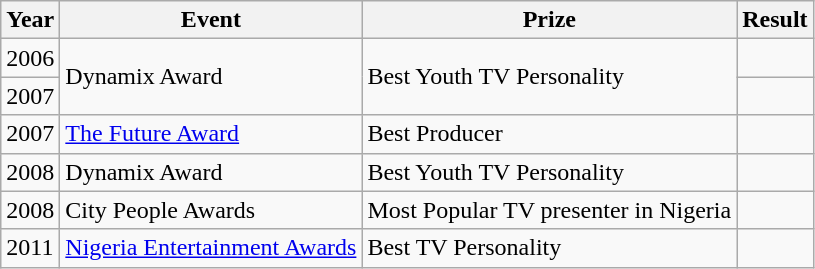<table class="wikitable">
<tr>
<th>Year</th>
<th>Event</th>
<th>Prize</th>
<th>Result</th>
</tr>
<tr>
<td>2006</td>
<td rowspan="2">Dynamix Award</td>
<td rowspan="2">Best Youth TV Personality</td>
<td></td>
</tr>
<tr>
<td>2007</td>
<td></td>
</tr>
<tr>
<td>2007</td>
<td><a href='#'>The Future Award</a></td>
<td>Best Producer</td>
<td></td>
</tr>
<tr>
<td>2008</td>
<td>Dynamix Award</td>
<td>Best Youth TV Personality</td>
<td></td>
</tr>
<tr>
<td>2008</td>
<td>City People Awards</td>
<td>Most Popular TV presenter in Nigeria</td>
<td></td>
</tr>
<tr>
<td>2011</td>
<td><a href='#'>Nigeria Entertainment Awards</a></td>
<td>Best TV Personality</td>
<td></td>
</tr>
</table>
